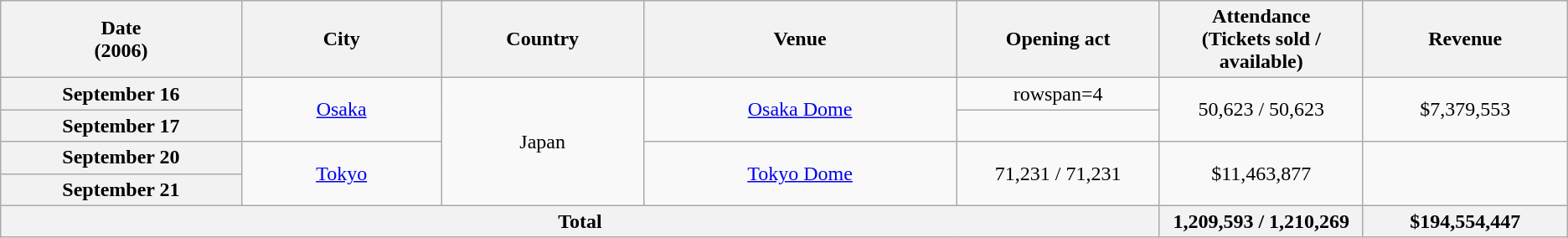<table class="wikitable plainrowheaders" style="text-align:center;">
<tr>
<th scope="col" style="width:12em;">Date<br>(2006)</th>
<th scope="col" style="width:10em;">City</th>
<th scope="col" style="width:10em;">Country</th>
<th scope="col" style="width:16em;">Venue</th>
<th scope="col" style="width:10em;">Opening act</th>
<th scope="col" style="width:10em;">Attendance <br>(Tickets sold / available)</th>
<th scope="col" style="width:10em;">Revenue</th>
</tr>
<tr>
<th scope="row" style="text-align:center;">September 16</th>
<td rowspan=2><a href='#'>Osaka</a></td>
<td rowspan=4>Japan</td>
<td rowspan=2><a href='#'>Osaka Dome</a></td>
<td>rowspan=4 </td>
<td rowspan=2>50,623 / 50,623</td>
<td rowspan=2>$7,379,553</td>
</tr>
<tr>
<th scope="row" style="text-align:center;">September 17</th>
</tr>
<tr>
<th scope="row" style="text-align:center;">September 20</th>
<td rowspan=2><a href='#'>Tokyo</a></td>
<td rowspan=2><a href='#'>Tokyo Dome</a></td>
<td rowspan=2>71,231 / 71,231</td>
<td rowspan=2>$11,463,877</td>
</tr>
<tr>
<th scope="row" style="text-align:center;">September 21</th>
</tr>
<tr>
<th colspan=5>Total</th>
<th scope="row" style="text-align:center;"><strong>1,209,593 / 1,210,269</strong></th>
<th scope="row" style="text-align:center;"><strong>$194,554,447</strong></th>
</tr>
</table>
